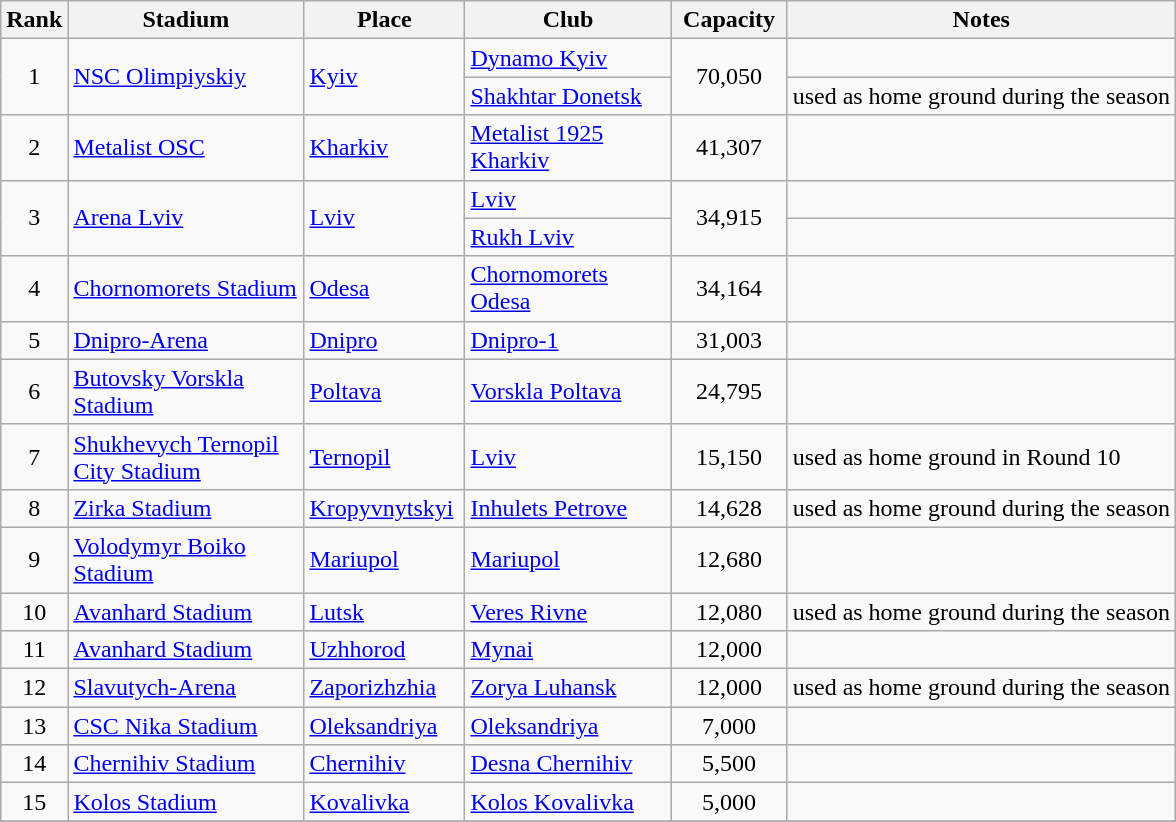<table class="wikitable sortable" style="text-align:left;">
<tr>
<th width=18>Rank</th>
<th width=150>Stadium</th>
<th width=100>Place</th>
<th width=130>Club</th>
<th width=70>Capacity</th>
<th class="unsortable">Notes</th>
</tr>
<tr>
<td align=center rowspan=2>1</td>
<td rowspan=2><a href='#'>NSC Olimpiyskiy</a></td>
<td rowspan=2><a href='#'>Kyiv</a></td>
<td><a href='#'>Dynamo Kyiv</a></td>
<td align=center rowspan=2>70,050</td>
<td></td>
</tr>
<tr>
<td><a href='#'>Shakhtar Donetsk</a></td>
<td>used as home ground during the season</td>
</tr>
<tr>
<td align=center rowspan=1>2</td>
<td rowspan=1><a href='#'>Metalist OSC</a></td>
<td rowspan=1><a href='#'>Kharkiv</a></td>
<td><a href='#'>Metalist 1925 Kharkiv</a></td>
<td align=center rowspan=1>41,307</td>
<td></td>
</tr>
<tr>
<td align=center rowspan=2>3</td>
<td rowspan=2><a href='#'>Arena Lviv</a></td>
<td rowspan=2><a href='#'>Lviv</a></td>
<td><a href='#'>Lviv</a></td>
<td align=center rowspan=2>34,915</td>
<td></td>
</tr>
<tr>
<td><a href='#'>Rukh Lviv</a></td>
<td></td>
</tr>
<tr>
<td align=center rowspan=1>4</td>
<td rowspan=1><a href='#'>Chornomorets Stadium</a></td>
<td rowspan=1><a href='#'>Odesa</a></td>
<td><a href='#'>Chornomorets Odesa</a></td>
<td align=center rowspan=1>34,164</td>
<td></td>
</tr>
<tr>
<td align=center rowspan=1>5</td>
<td rowspan=1><a href='#'>Dnipro-Arena</a></td>
<td rowspan=1><a href='#'>Dnipro</a></td>
<td><a href='#'>Dnipro-1</a></td>
<td align=center rowspan=1>31,003</td>
<td></td>
</tr>
<tr>
<td align=center rowspan=1>6</td>
<td rowspan=1><a href='#'>Butovsky Vorskla Stadium</a></td>
<td rowspan=1><a href='#'>Poltava</a></td>
<td><a href='#'>Vorskla Poltava</a></td>
<td align=center rowspan=1>24,795</td>
<td></td>
</tr>
<tr>
<td align=center rowspan=1>7</td>
<td rowspan=1><a href='#'>Shukhevych Ternopil City Stadium</a></td>
<td rowspan=1><a href='#'>Ternopil</a></td>
<td><a href='#'>Lviv</a></td>
<td align=center rowspan=1>15,150</td>
<td>used as home ground in Round 10</td>
</tr>
<tr>
<td align=center rowspan=1>8</td>
<td rowspan=1><a href='#'>Zirka Stadium</a></td>
<td rowspan=1><a href='#'>Kropyvnytskyi</a></td>
<td><a href='#'>Inhulets Petrove</a></td>
<td align=center rowspan=1>14,628</td>
<td>used as home ground during the season</td>
</tr>
<tr>
<td align=center rowspan=1>9</td>
<td rowspan=1><a href='#'>Volodymyr Boiko Stadium</a></td>
<td rowspan=1><a href='#'>Mariupol</a></td>
<td><a href='#'>Mariupol</a></td>
<td align=center rowspan=1>12,680</td>
<td></td>
</tr>
<tr>
<td align=center rowspan=1>10</td>
<td rowspan=1><a href='#'>Avanhard Stadium</a></td>
<td rowspan=1><a href='#'>Lutsk</a></td>
<td><a href='#'>Veres Rivne</a></td>
<td align=center rowspan=1>12,080</td>
<td>used as home ground during the season</td>
</tr>
<tr>
<td align=center>11</td>
<td><a href='#'>Avanhard Stadium</a></td>
<td><a href='#'>Uzhhorod</a></td>
<td><a href='#'>Mynai</a></td>
<td align=center>12,000</td>
<td></td>
</tr>
<tr>
<td align=center rowspan=1>12</td>
<td rowspan=1><a href='#'>Slavutych-Arena</a></td>
<td rowspan=1><a href='#'>Zaporizhzhia</a></td>
<td><a href='#'>Zorya Luhansk</a></td>
<td align=center rowspan=1>12,000</td>
<td>used as home ground during the season</td>
</tr>
<tr>
<td align=center>13</td>
<td><a href='#'>CSC Nika Stadium</a></td>
<td><a href='#'>Oleksandriya</a></td>
<td><a href='#'>Oleksandriya</a></td>
<td align=center>7,000</td>
<td></td>
</tr>
<tr>
<td align=center rowspan=1>14</td>
<td rowspan=1><a href='#'>Chernihiv Stadium</a></td>
<td rowspan=1><a href='#'>Chernihiv</a></td>
<td><a href='#'>Desna Chernihiv</a></td>
<td align=center rowspan=1>5,500</td>
<td></td>
</tr>
<tr>
<td align=center>15</td>
<td><a href='#'>Kolos Stadium</a></td>
<td><a href='#'>Kovalivka</a></td>
<td><a href='#'>Kolos Kovalivka</a></td>
<td align=center>5,000</td>
<td></td>
</tr>
<tr>
</tr>
</table>
